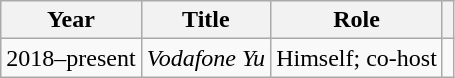<table class="wikitable sortable">
<tr>
<th>Year</th>
<th>Title</th>
<th>Role</th>
<th></th>
</tr>
<tr>
<td>2018–present</td>
<td><em>Vodafone Yu</em></td>
<td>Himself; co-host</td>
<td></td>
</tr>
</table>
